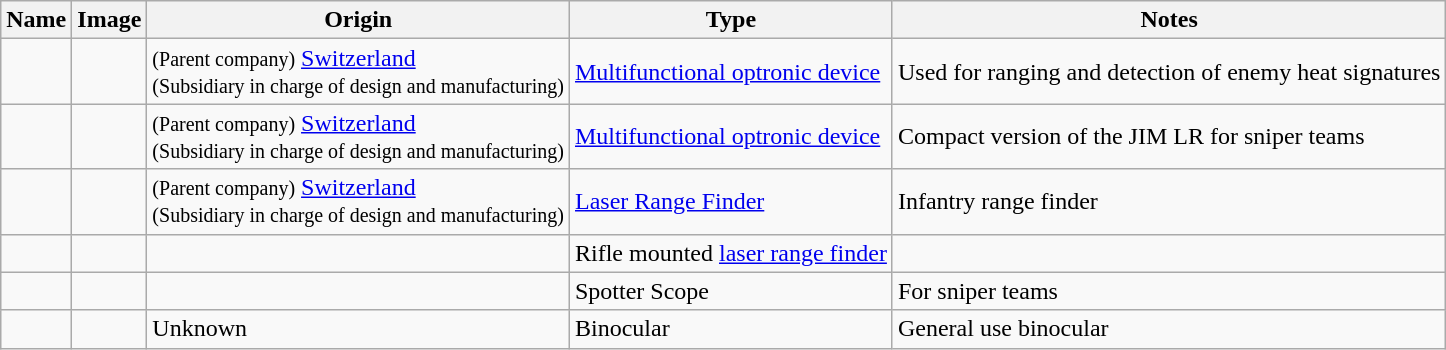<table class="wikitable">
<tr>
<th>Name</th>
<th>Image</th>
<th>Origin</th>
<th>Type</th>
<th>Notes</th>
</tr>
<tr>
<td></td>
<td></td>
<td><small>(Parent company)</small> <a href='#'>Switzerland</a> <br><small>(Subsidiary in charge of design and manufacturing)</small></td>
<td><a href='#'>Multifunctional optronic device</a></td>
<td>Used for ranging and detection of enemy heat signatures</td>
</tr>
<tr>
<td></td>
<td></td>
<td><small>(Parent company)</small> <a href='#'>Switzerland</a> <br><small>(Subsidiary in charge of design and manufacturing)</small></td>
<td><a href='#'>Multifunctional optronic device</a></td>
<td>Compact version of the JIM LR for sniper teams</td>
</tr>
<tr>
<td></td>
<td></td>
<td><small>(Parent company)</small> <a href='#'>Switzerland</a> <br><small>(Subsidiary in charge of design and manufacturing)</small></td>
<td><a href='#'>Laser Range Finder</a></td>
<td>Infantry range finder</td>
</tr>
<tr>
<td></td>
<td></td>
<td></td>
<td>Rifle mounted <a href='#'>laser range finder</a></td>
<td></td>
</tr>
<tr>
<td></td>
<td></td>
<td></td>
<td>Spotter Scope</td>
<td>For sniper teams</td>
</tr>
<tr>
<td></td>
<td></td>
<td>Unknown</td>
<td>Binocular</td>
<td>General use binocular</td>
</tr>
</table>
